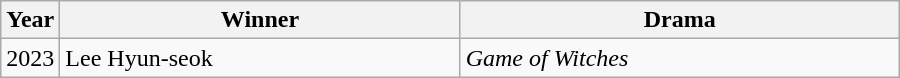<table class="wikitable" style="width:600px">
<tr>
<th width=10>Year</th>
<th>Winner</th>
<th>Drama</th>
</tr>
<tr>
<td>2023</td>
<td>Lee Hyun-seok</td>
<td><em>Game of Witches</em></td>
</tr>
</table>
